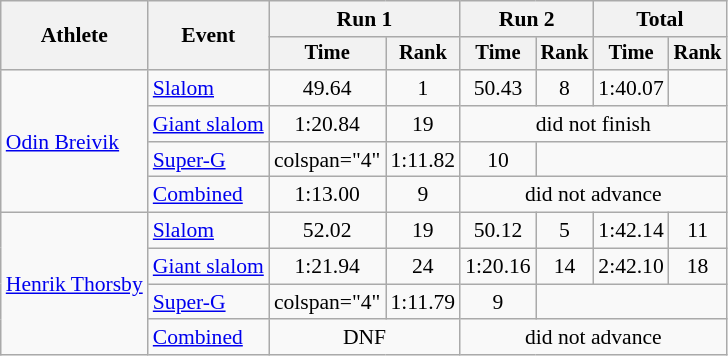<table class="wikitable" style="font-size:90%">
<tr>
<th rowspan=2>Athlete</th>
<th rowspan=2>Event</th>
<th colspan=2>Run 1</th>
<th colspan=2>Run 2</th>
<th colspan=2>Total</th>
</tr>
<tr style="font-size:95%">
<th>Time</th>
<th>Rank</th>
<th>Time</th>
<th>Rank</th>
<th>Time</th>
<th>Rank</th>
</tr>
<tr align=center>
<td align="left" rowspan="4"><a href='#'>Odin Breivik</a></td>
<td align="left"><a href='#'>Slalom</a></td>
<td>49.64</td>
<td>1</td>
<td>50.43</td>
<td>8</td>
<td>1:40.07</td>
<td></td>
</tr>
<tr align=center>
<td align="left"><a href='#'>Giant slalom</a></td>
<td>1:20.84</td>
<td>19</td>
<td colspan=4>did not finish</td>
</tr>
<tr align=center>
<td align="left"><a href='#'>Super-G</a></td>
<td>colspan="4" </td>
<td>1:11.82</td>
<td>10</td>
</tr>
<tr align=center>
<td align="left"><a href='#'>Combined</a></td>
<td>1:13.00</td>
<td>9</td>
<td colspan=4>did not advance</td>
</tr>
<tr align=center>
<td align="left" rowspan="4"><a href='#'>Henrik Thorsby</a></td>
<td align="left"><a href='#'>Slalom</a></td>
<td>52.02</td>
<td>19</td>
<td>50.12</td>
<td>5</td>
<td>1:42.14</td>
<td>11</td>
</tr>
<tr align=center>
<td align="left"><a href='#'>Giant slalom</a></td>
<td>1:21.94</td>
<td>24</td>
<td>1:20.16</td>
<td>14</td>
<td>2:42.10</td>
<td>18</td>
</tr>
<tr align=center>
<td align="left"><a href='#'>Super-G</a></td>
<td>colspan="4" </td>
<td>1:11.79</td>
<td>9</td>
</tr>
<tr align=center>
<td align="left"><a href='#'>Combined</a></td>
<td colspan=2>DNF</td>
<td colspan=4>did not advance</td>
</tr>
</table>
